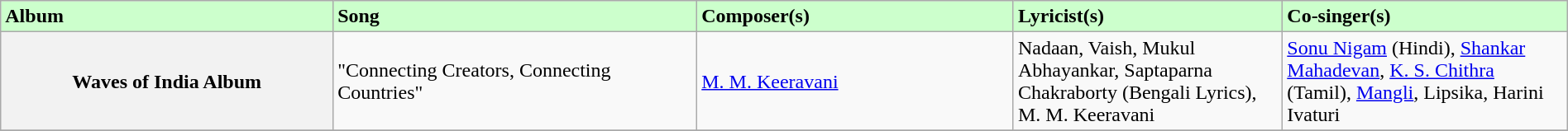<table class="wikitable plainrowheaders" width="100%" textcolor:#000;">
<tr style="background:#cfc; text-align:"center;">
<td scope="col" width=21%><strong>Album</strong></td>
<td scope="col" width=23%><strong>Song</strong></td>
<td scope="col" width=20%><strong>Composer(s)</strong></td>
<td scope="col" width=17%><strong>Lyricist(s)</strong></td>
<td scope="col" width=18%><strong>Co-singer(s)</strong></td>
</tr>
<tr>
<th scope="row">Waves of India Album</th>
<td>"Connecting Creators, Connecting Countries"</td>
<td><a href='#'>M. M. Keeravani</a></td>
<td>Nadaan, Vaish, Mukul Abhayankar, Saptaparna Chakraborty (Bengali Lyrics), M. M. Keeravani</td>
<td><a href='#'>Sonu Nigam</a> (Hindi), <a href='#'>Shankar Mahadevan</a>, <a href='#'>K. S. Chithra</a> (Tamil), <a href='#'>Mangli</a>, Lipsika, Harini Ivaturi</td>
</tr>
<tr>
</tr>
</table>
